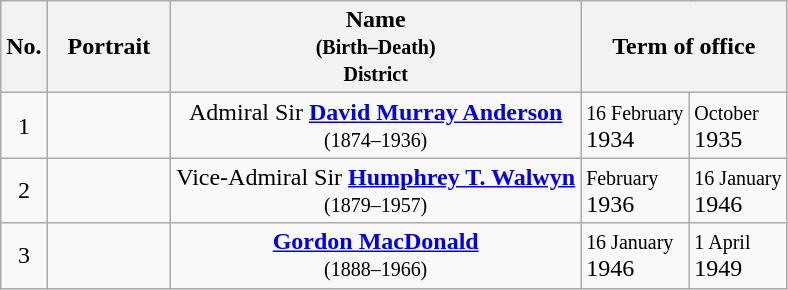<table class="wikitable">
<tr>
<th>No.</th>
<th width=75>Portrait</th>
<th>Name<br><small>(Birth–Death)</small><br><small>District</small></th>
<th colspan="2">Term of office</th>
</tr>
<tr>
<td style="text-align:center;">1</td>
<td></td>
<td style="text-align:center;">Admiral Sir <strong><a href='#'>David Murray Anderson</a></strong><br><small>(1874–1936)</small></td>
<td><small>16 February</small><br>1934</td>
<td><small>October</small><br>1935</td>
</tr>
<tr>
<td style="text-align:center;">2</td>
<td></td>
<td style="text-align:center;">Vice-Admiral Sir <strong><a href='#'>Humphrey T. Walwyn</a></strong><br><small>(1879–1957)</small></td>
<td><small>February</small><br>1936</td>
<td><small>16 January</small><br>1946</td>
</tr>
<tr>
<td style="text-align:center;">3</td>
<td></td>
<td style="text-align:center;"><strong><a href='#'>Gordon MacDonald</a></strong><br><small>(1888–1966)</small></td>
<td><small>16 January</small><br>1946</td>
<td><small>1 April</small><br>1949</td>
</tr>
</table>
